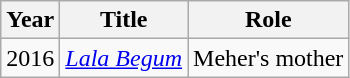<table class="wikitable sortable plainrowheaders">
<tr style="text-align:center;">
<th scope="col">Year</th>
<th scope="col">Title</th>
<th scope="col">Role</th>
</tr>
<tr>
<td>2016</td>
<td><em><a href='#'>Lala Begum</a></em></td>
<td>Meher's mother</td>
</tr>
</table>
